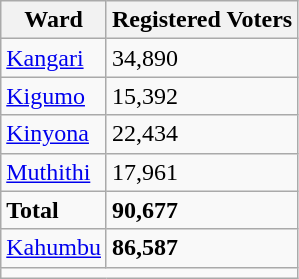<table class="wikitable">
<tr>
<th>Ward</th>
<th>Registered Voters</th>
</tr>
<tr>
<td><a href='#'>Kangari</a></td>
<td>34,890</td>
</tr>
<tr>
<td><a href='#'>Kigumo</a></td>
<td>15,392</td>
</tr>
<tr>
<td><a href='#'>Kinyona</a></td>
<td>22,434</td>
</tr>
<tr>
<td><a href='#'>Muthithi</a></td>
<td>17,961</td>
</tr>
<tr>
<td><strong>Total</strong></td>
<td><strong>90,677</strong></td>
</tr>
<tr>
<td><a href='#'>Kahumbu</a></td>
<td><strong>86,587</strong></td>
</tr>
<tr>
<td colspan="2"></td>
</tr>
</table>
